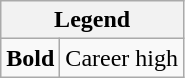<table class="wikitable mw-collapsible">
<tr>
<th colspan="2">Legend</th>
</tr>
<tr>
<td><strong>Bold</strong></td>
<td>Career high</td>
</tr>
</table>
